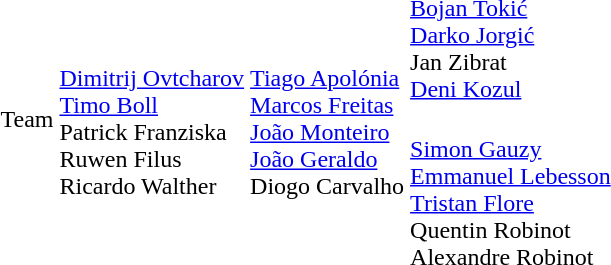<table>
<tr>
<td rowspan=2>Team</td>
<td rowspan=2><br><a href='#'>Dimitrij Ovtcharov</a><br><a href='#'>Timo Boll</a><br>Patrick Franziska<br>Ruwen Filus<br>Ricardo Walther</td>
<td rowspan=2><br><a href='#'>Tiago Apolónia</a><br><a href='#'>Marcos Freitas</a><br><a href='#'>João Monteiro</a><br><a href='#'>João Geraldo</a><br>Diogo Carvalho</td>
<td><br><a href='#'>Bojan Tokić</a><br><a href='#'>Darko Jorgić</a><br>Jan Zibrat<br><a href='#'>Deni Kozul</a></td>
</tr>
<tr>
<td><br><a href='#'>Simon Gauzy</a><br><a href='#'>Emmanuel Lebesson</a><br><a href='#'>Tristan Flore</a><br>Quentin Robinot<br>Alexandre Robinot</td>
</tr>
</table>
